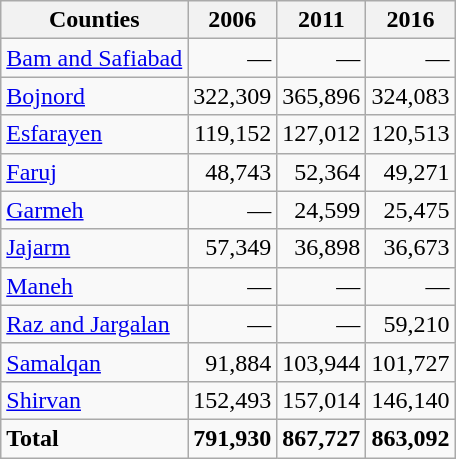<table class="wikitable">
<tr>
<th>Counties</th>
<th>2006</th>
<th>2011</th>
<th>2016</th>
</tr>
<tr>
<td><a href='#'>Bam and Safiabad</a></td>
<td style="text-align: right;">—</td>
<td style="text-align: right;">—</td>
<td style="text-align: right;">—</td>
</tr>
<tr>
<td><a href='#'>Bojnord</a></td>
<td style="text-align: right;">322,309</td>
<td style="text-align: right;">365,896</td>
<td style="text-align: right;">324,083</td>
</tr>
<tr>
<td><a href='#'>Esfarayen</a></td>
<td style="text-align: right;">119,152</td>
<td style="text-align: right;">127,012</td>
<td style="text-align: right;">120,513</td>
</tr>
<tr>
<td><a href='#'>Faruj</a></td>
<td style="text-align: right;">48,743</td>
<td style="text-align: right;">52,364</td>
<td style="text-align: right;">49,271</td>
</tr>
<tr>
<td><a href='#'>Garmeh</a></td>
<td style="text-align: right;">—</td>
<td style="text-align: right;">24,599</td>
<td style="text-align: right;">25,475</td>
</tr>
<tr>
<td><a href='#'>Jajarm</a></td>
<td style="text-align: right;">57,349</td>
<td style="text-align: right;">36,898</td>
<td style="text-align: right;">36,673</td>
</tr>
<tr>
<td><a href='#'>Maneh</a></td>
<td style="text-align: right;">—</td>
<td style="text-align: right;">—</td>
<td style="text-align: right;">—</td>
</tr>
<tr>
<td><a href='#'>Raz and Jargalan</a></td>
<td style="text-align: right;">—</td>
<td style="text-align: right;">—</td>
<td style="text-align: right;">59,210</td>
</tr>
<tr>
<td><a href='#'>Samalqan</a></td>
<td style="text-align: right;">91,884</td>
<td style="text-align: right;">103,944</td>
<td style="text-align: right;">101,727</td>
</tr>
<tr>
<td><a href='#'>Shirvan</a></td>
<td style="text-align: right;">152,493</td>
<td style="text-align: right;">157,014</td>
<td style="text-align: right;">146,140</td>
</tr>
<tr>
<td><strong>Total</strong></td>
<td style="text-align: right;"><strong>791,930</strong></td>
<td style="text-align: right;"><strong>867,727</strong></td>
<td style="text-align: right;"><strong>863,092</strong></td>
</tr>
</table>
